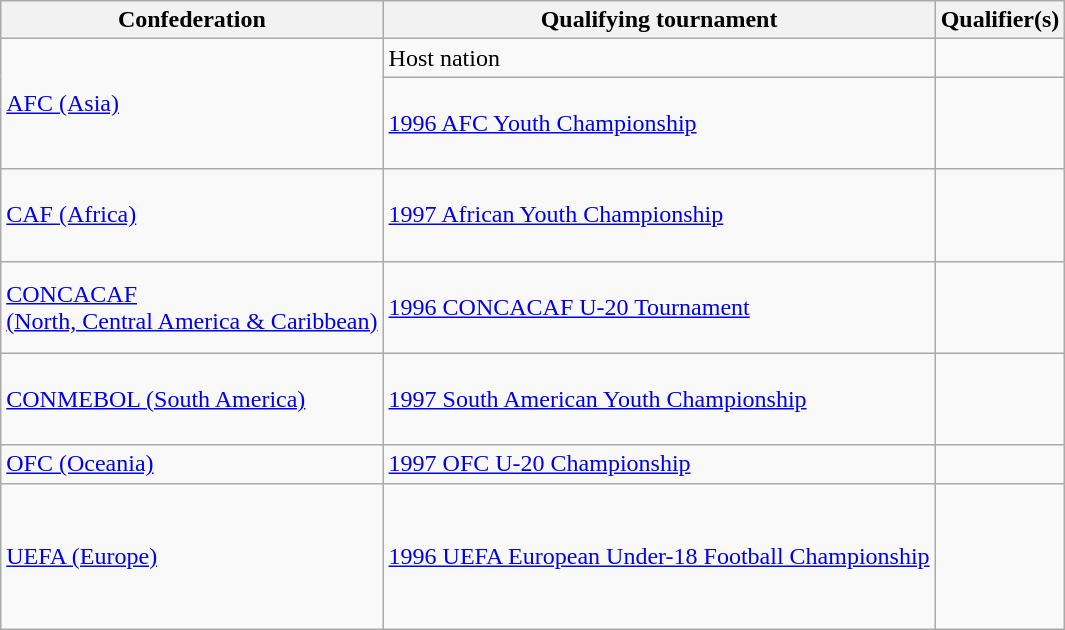<table class=wikitable>
<tr>
<th>Confederation</th>
<th>Qualifying tournament</th>
<th>Qualifier(s)</th>
</tr>
<tr>
<td rowspan=2><a href='#'>AFC (Asia)</a></td>
<td>Host nation</td>
<td></td>
</tr>
<tr>
<td><a href='#'>1996 AFC Youth Championship</a></td>
<td> <br>  <br>  <br> </td>
</tr>
<tr>
<td><a href='#'>CAF (Africa)</a></td>
<td><a href='#'>1997 African Youth Championship</a></td>
<td> <br>  <br>  <br> </td>
</tr>
<tr>
<td><a href='#'>CONCACAF <br> (North, Central America & Caribbean)</a></td>
<td><a href='#'>1996 CONCACAF U-20 Tournament</a></td>
<td> <br>  <br>  <br> </td>
</tr>
<tr>
<td><a href='#'>CONMEBOL (South America)</a></td>
<td><a href='#'>1997 South American Youth Championship</a></td>
<td> <br>   <br>  <br> </td>
</tr>
<tr>
<td><a href='#'>OFC (Oceania)</a></td>
<td><a href='#'>1997 OFC U-20 Championship</a></td>
<td></td>
</tr>
<tr>
<td><a href='#'>UEFA (Europe)</a></td>
<td><a href='#'>1996 UEFA European Under-18 Football Championship</a></td>
<td><br>  <br>  <br>  <br>  <br> </td>
</tr>
</table>
